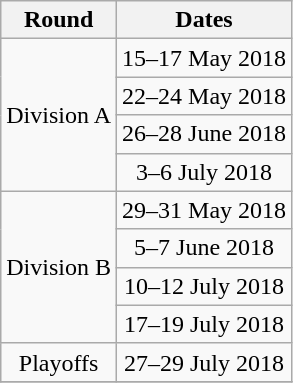<table class="wikitable" style="text-align:left">
<tr>
<th>Round</th>
<th>Dates</th>
</tr>
<tr>
<td style="text-align:center;" rowspan="4">Division A</td>
<td style="text-align:center;">15–17 May 2018</td>
</tr>
<tr>
<td style="text-align:center;">22–24 May 2018</td>
</tr>
<tr>
<td style="text-align:center;">26–28 June 2018</td>
</tr>
<tr>
<td style="text-align:center;">3–6 July 2018</td>
</tr>
<tr>
<td style="text-align:center;" rowspan="4">Division B</td>
<td style="text-align:center;">29–31 May 2018</td>
</tr>
<tr>
<td style="text-align:center;">5–7 June 2018</td>
</tr>
<tr>
<td style="text-align:center;">10–12 July 2018</td>
</tr>
<tr>
<td style="text-align:center;">17–19 July 2018</td>
</tr>
<tr>
<td style="text-align:center;">Playoffs</td>
<td style="text-align:center;">27–29 July 2018</td>
</tr>
<tr>
</tr>
</table>
